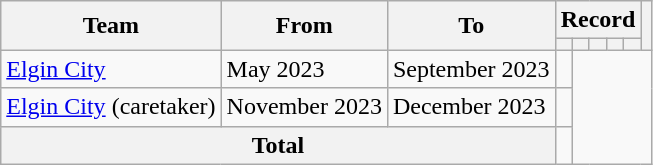<table class=wikitable style="text-align: left">
<tr>
<th rowspan=2>Team</th>
<th rowspan=2>From</th>
<th rowspan=2>To</th>
<th colspan=5>Record</th>
<th rowspan=2></th>
</tr>
<tr>
<th></th>
<th></th>
<th></th>
<th></th>
<th></th>
</tr>
<tr>
<td><a href='#'>Elgin City</a></td>
<td>May 2023</td>
<td>September 2023<br></td>
<td></td>
</tr>
<tr>
<td><a href='#'>Elgin City</a> (caretaker)</td>
<td>November 2023</td>
<td>December 2023<br></td>
<td></td>
</tr>
<tr>
<th colspan=3>Total<br></th>
<td></td>
</tr>
</table>
